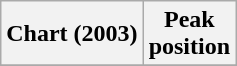<table class="wikitable sortable plainrowheaders">
<tr>
<th>Chart (2003)</th>
<th>Peak<br>position</th>
</tr>
<tr>
</tr>
</table>
